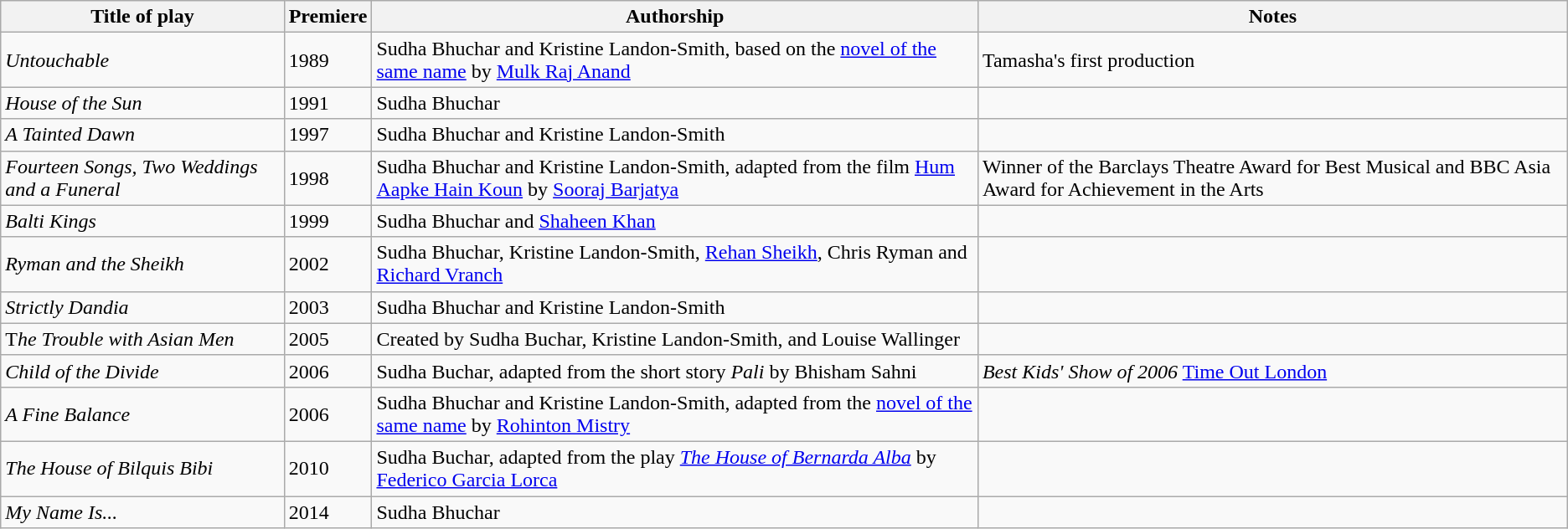<table class="wikitable">
<tr>
<th>Title of play</th>
<th>Premiere</th>
<th>Authorship</th>
<th>Notes</th>
</tr>
<tr>
<td><em>Untouchable</em></td>
<td>1989</td>
<td>Sudha Bhuchar and Kristine Landon-Smith, based on the <a href='#'>novel of the same name</a> by <a href='#'>Mulk Raj Anand</a></td>
<td>Tamasha's first production</td>
</tr>
<tr>
<td><em>House of the Sun</em></td>
<td>1991</td>
<td>Sudha Bhuchar</td>
<td></td>
</tr>
<tr>
<td><em>A Tainted Dawn</em></td>
<td>1997</td>
<td>Sudha Bhuchar and Kristine Landon-Smith</td>
<td></td>
</tr>
<tr>
<td><em>Fourteen Songs, Two Weddings and a Funeral</em></td>
<td>1998</td>
<td>Sudha Bhuchar and Kristine Landon-Smith, adapted from the film <a href='#'>Hum Aapke Hain Koun</a> by <a href='#'>Sooraj Barjatya</a></td>
<td>Winner of the Barclays Theatre Award for Best Musical and BBC Asia Award for Achievement in the Arts</td>
</tr>
<tr>
<td><em>Balti Kings</em></td>
<td>1999</td>
<td>Sudha Bhuchar and <a href='#'>Shaheen Khan</a></td>
<td></td>
</tr>
<tr>
<td><em>Ryman and the Sheikh</em></td>
<td>2002</td>
<td>Sudha Bhuchar, Kristine Landon-Smith, <a href='#'>Rehan Sheikh</a>, Chris Ryman and <a href='#'>Richard Vranch</a></td>
<td></td>
</tr>
<tr>
<td><em>Strictly Dandia</em></td>
<td>2003</td>
<td>Sudha Bhuchar and Kristine Landon-Smith</td>
<td></td>
</tr>
<tr>
<td>T<em>he Trouble with Asian Men</em></td>
<td>2005</td>
<td>Created by Sudha Buchar, Kristine Landon-Smith, and Louise Wallinger</td>
<td></td>
</tr>
<tr>
<td><em>Child of the Divide</em></td>
<td>2006</td>
<td>Sudha Buchar, adapted from the short story <em>Pali</em> by Bhisham Sahni</td>
<td><em>Best Kids' Show of 2006</em> <a href='#'>Time Out London</a></td>
</tr>
<tr>
<td><em>A Fine Balance</em></td>
<td>2006</td>
<td>Sudha Bhuchar and Kristine Landon-Smith, adapted from the <a href='#'>novel of the same name</a> by <a href='#'>Rohinton Mistry</a></td>
<td></td>
</tr>
<tr>
<td><em>The House of Bilquis Bibi</em></td>
<td>2010</td>
<td>Sudha Buchar, adapted from the play <em><a href='#'>The House of Bernarda Alba</a></em> by <a href='#'>Federico Garcia Lorca</a></td>
<td></td>
</tr>
<tr>
<td><em>My Name Is...</em></td>
<td>2014</td>
<td>Sudha Bhuchar</td>
<td></td>
</tr>
</table>
